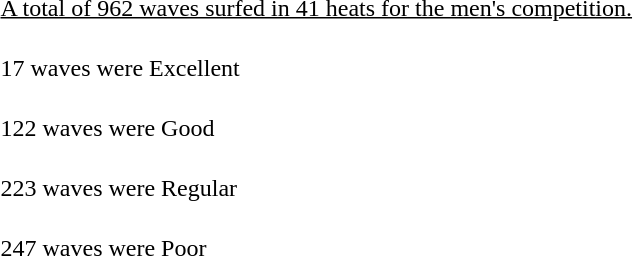<table class="MsoNormalTable">
<tr>
<td><u>A total of 962 waves surfed in 41 heats for the men's competition.</u></td>
</tr>
<tr>
<td><br>17 waves were Excellent</td>
</tr>
<tr>
<td><br>122 waves were Good</td>
</tr>
<tr>
<td><br>223 waves were Regular</td>
</tr>
<tr>
<td><br>247 waves were Poor</td>
</tr>
</table>
